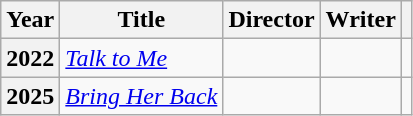<table class="wikitable plainrowheaders">
<tr>
<th scope="col">Year</th>
<th scope="col">Title</th>
<th scope="col">Director</th>
<th scope="col">Writer</th>
<th scope="col"></th>
</tr>
<tr>
<th scope=row>2022</th>
<td><em><a href='#'>Talk to Me</a></em></td>
<td></td>
<td></td>
<td style="text-align:center;"></td>
</tr>
<tr>
<th scope=row>2025</th>
<td><em><a href='#'>Bring Her Back</a></em></td>
<td></td>
<td></td>
<td style="text-align:center;"></td>
</tr>
</table>
